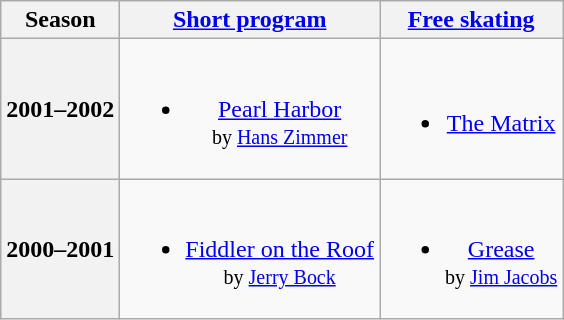<table class=wikitable style=text-align:center>
<tr>
<th>Season</th>
<th><a href='#'>Short program</a></th>
<th><a href='#'>Free skating</a></th>
</tr>
<tr>
<th>2001–2002 <br> </th>
<td><br><ul><li><a href='#'>Pearl Harbor</a> <br><small> by <a href='#'>Hans Zimmer</a> </small></li></ul></td>
<td><br><ul><li><a href='#'>The Matrix</a></li></ul></td>
</tr>
<tr>
<th>2000–2001 <br> </th>
<td><br><ul><li><a href='#'>Fiddler on the Roof</a> <br><small> by <a href='#'>Jerry Bock</a> </small></li></ul></td>
<td><br><ul><li><a href='#'>Grease</a> <br><small> by <a href='#'>Jim Jacobs</a> </small></li></ul></td>
</tr>
</table>
